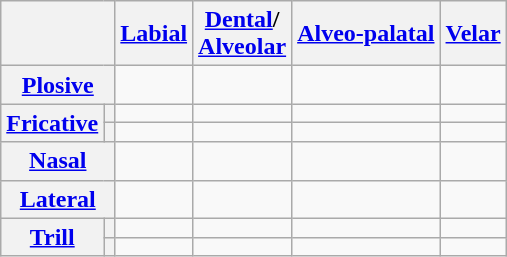<table class="wikitable" style="text-align:center;">
<tr>
<th colspan="2"></th>
<th><a href='#'>Labial</a></th>
<th><a href='#'>Dental</a>/<br><a href='#'>Alveolar</a></th>
<th><a href='#'>Alveo-palatal</a></th>
<th><a href='#'>Velar</a></th>
</tr>
<tr>
<th colspan="2"><a href='#'>Plosive</a></th>
<td></td>
<td></td>
<td></td>
<td></td>
</tr>
<tr>
<th rowspan="2"><a href='#'>Fricative</a></th>
<th></th>
<td></td>
<td></td>
<td></td>
<td></td>
</tr>
<tr>
<th></th>
<td></td>
<td></td>
<td></td>
<td></td>
</tr>
<tr>
<th colspan="2"><a href='#'>Nasal</a></th>
<td></td>
<td></td>
<td></td>
<td></td>
</tr>
<tr>
<th colspan="2"><a href='#'>Lateral</a></th>
<td></td>
<td></td>
<td></td>
<td></td>
</tr>
<tr>
<th rowspan="2"><a href='#'>Trill</a></th>
<th></th>
<td></td>
<td></td>
<td></td>
<td></td>
</tr>
<tr>
<th></th>
<td></td>
<td></td>
<td></td>
<td></td>
</tr>
</table>
